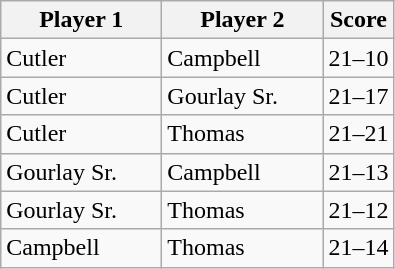<table class="wikitable">
<tr>
<th width=100>Player 1</th>
<th width=100>Player 2</th>
<th width=40>Score</th>
</tr>
<tr>
<td>Cutler</td>
<td>Campbell</td>
<td>21–10</td>
</tr>
<tr>
<td>Cutler</td>
<td>Gourlay Sr.</td>
<td>21–17</td>
</tr>
<tr>
<td>Cutler</td>
<td>Thomas</td>
<td>21–21</td>
</tr>
<tr>
<td>Gourlay Sr.</td>
<td>Campbell</td>
<td>21–13</td>
</tr>
<tr>
<td>Gourlay Sr.</td>
<td>Thomas</td>
<td>21–12</td>
</tr>
<tr>
<td>Campbell</td>
<td>Thomas</td>
<td>21–14</td>
</tr>
</table>
